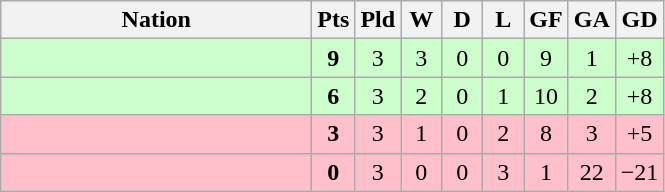<table class="wikitable" style="text-align: center;">
<tr>
<th width=200>Nation</th>
<th width=20>Pts</th>
<th width=20>Pld</th>
<th width=20>W</th>
<th width=20>D</th>
<th width=20>L</th>
<th width=20>GF</th>
<th width=20>GA</th>
<th width=20>GD</th>
</tr>
<tr style="background:#cfc;">
<td style="text-align:left"></td>
<td><strong>9</strong></td>
<td>3</td>
<td>3</td>
<td>0</td>
<td>0</td>
<td>9</td>
<td>1</td>
<td>+8</td>
</tr>
<tr style="background:#cfc;">
<td style="text-align:left"></td>
<td><strong>6</strong></td>
<td>3</td>
<td>2</td>
<td>0</td>
<td>1</td>
<td>10</td>
<td>2</td>
<td>+8</td>
</tr>
<tr style="background:pink;">
<td style="text-align:left"></td>
<td><strong>3</strong></td>
<td>3</td>
<td>1</td>
<td>0</td>
<td>2</td>
<td>8</td>
<td>3</td>
<td>+5</td>
</tr>
<tr style="background:pink;">
<td style="text-align:left"></td>
<td><strong>0</strong></td>
<td>3</td>
<td>0</td>
<td>0</td>
<td>3</td>
<td>1</td>
<td>22</td>
<td>−21</td>
</tr>
</table>
